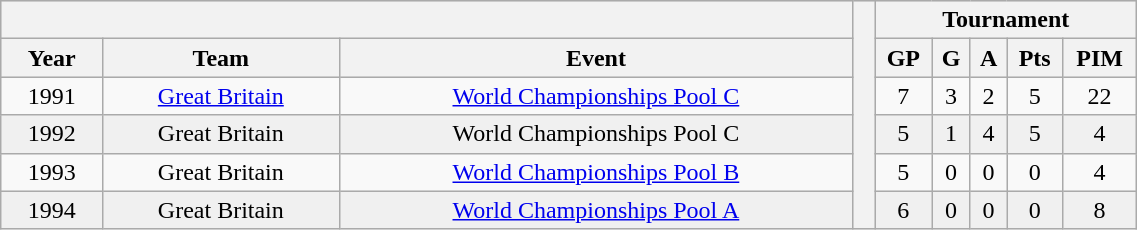<table class="wikitable"| BORDER="0" CELLPADDING="1" CELLSPACING="0" width="60%" style="text-align:center">
<tr bgcolor="#e0e0e0">
<th colspan="3" width="75%" bgcolor="#ffffff"> </th>
<th rowspan="99" bgcolor="#ffffff"> </th>
<th colspan="5">Tournament</th>
</tr>
<tr bgcolor="#e0e0e0">
<th>Year</th>
<th>Team</th>
<th>Event</th>
<th>GP</th>
<th>G</th>
<th>A</th>
<th>Pts</th>
<th>PIM</th>
</tr>
<tr ALIGN="center">
<td>1991</td>
<td><a href='#'>Great Britain</a></td>
<td><a href='#'>World Championships Pool C</a></td>
<td>7</td>
<td>3</td>
<td>2</td>
<td>5</td>
<td>22</td>
</tr>
<tr ALIGN="center" bgcolor="#f0f0f0">
<td>1992</td>
<td>Great Britain</td>
<td>World Championships Pool C</td>
<td>5</td>
<td>1</td>
<td>4</td>
<td>5</td>
<td>4</td>
</tr>
<tr ALIGN="center">
<td>1993</td>
<td>Great Britain</td>
<td><a href='#'>World Championships Pool B</a></td>
<td>5</td>
<td>0</td>
<td>0</td>
<td>0</td>
<td>4</td>
</tr>
<tr ALIGN="center" bgcolor="#f0f0f0">
<td>1994</td>
<td>Great Britain</td>
<td><a href='#'>World Championships Pool A</a></td>
<td>6</td>
<td>0</td>
<td>0</td>
<td>0</td>
<td>8</td>
</tr>
</table>
